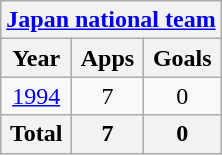<table class="wikitable" style="text-align:center">
<tr>
<th colspan=3><a href='#'>Japan national team</a></th>
</tr>
<tr>
<th>Year</th>
<th>Apps</th>
<th>Goals</th>
</tr>
<tr>
<td><a href='#'>1994</a></td>
<td>7</td>
<td>0</td>
</tr>
<tr>
<th>Total</th>
<th>7</th>
<th>0</th>
</tr>
</table>
